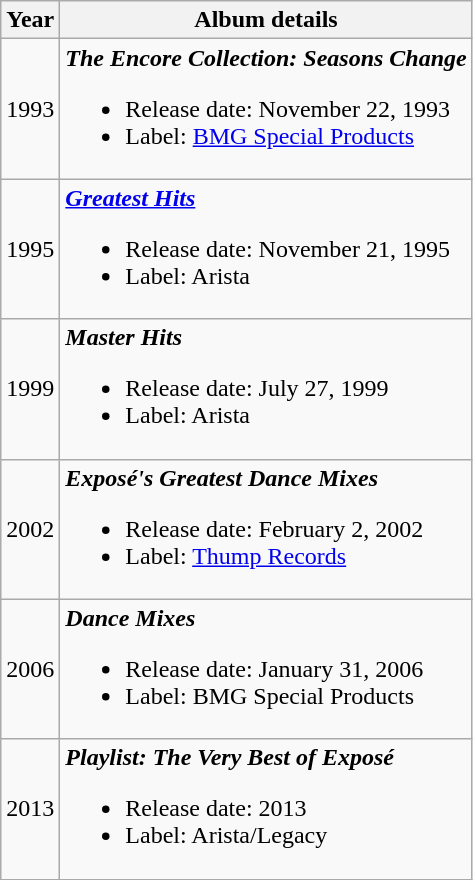<table class="wikitable" style="text-align:center;">
<tr>
<th>Year</th>
<th>Album details</th>
</tr>
<tr>
<td>1993</td>
<td align="left"><strong><em>The Encore Collection: Seasons Change</em></strong><br><ul><li>Release date: November 22, 1993</li><li>Label: <a href='#'>BMG Special Products</a></li></ul></td>
</tr>
<tr>
<td>1995</td>
<td align="left"><strong><em><a href='#'>Greatest Hits</a></em></strong><br><ul><li>Release date: November 21, 1995</li><li>Label: Arista</li></ul></td>
</tr>
<tr>
<td>1999</td>
<td align="left"><strong><em>Master Hits</em></strong><br><ul><li>Release date: July 27, 1999</li><li>Label: Arista</li></ul></td>
</tr>
<tr>
<td>2002</td>
<td align="left"><strong><em>Exposé's Greatest Dance Mixes</em></strong><br><ul><li>Release date: February 2, 2002</li><li>Label: <a href='#'>Thump Records</a></li></ul></td>
</tr>
<tr>
<td>2006</td>
<td align="left"><strong><em>Dance Mixes</em></strong><br><ul><li>Release date: January 31, 2006</li><li>Label: BMG Special Products</li></ul></td>
</tr>
<tr>
<td>2013</td>
<td align="left"><strong><em>Playlist: The Very Best of Exposé</em></strong><br><ul><li>Release date: 2013</li><li>Label: Arista/Legacy</li></ul></td>
</tr>
</table>
